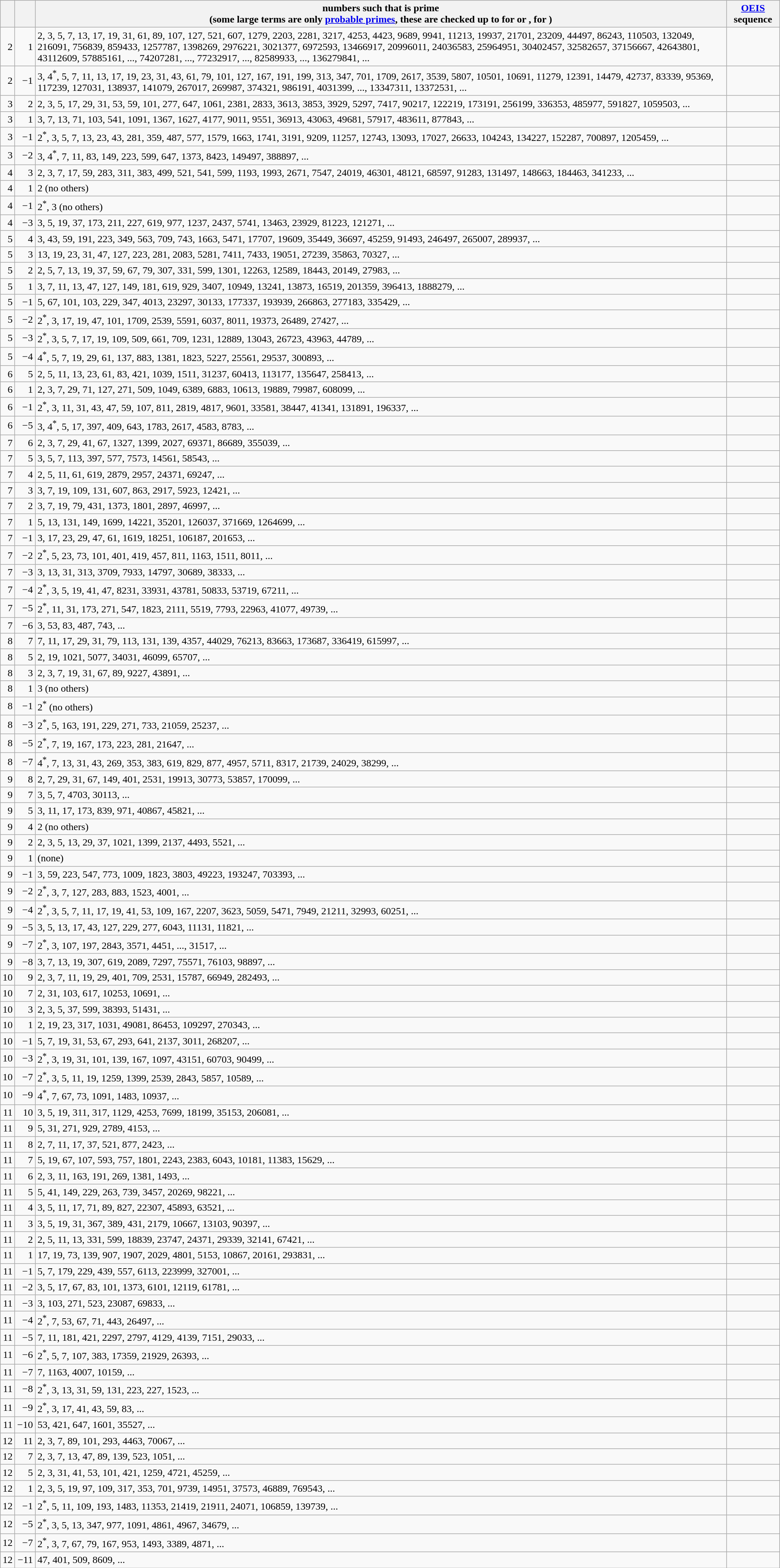<table class="wikitable">
<tr>
<th></th>
<th></th>
<th>numbers  such that  is prime<br>(some large terms are only <a href='#'>probable primes</a>, these  are checked up to  for  or ,  for )</th>
<th><a href='#'>OEIS</a> sequence</th>
</tr>
<tr>
<td style="text-align:right;">2</td>
<td style="text-align:right;">1</td>
<td>2, 3, 5, 7, 13, 17, 19, 31, 61, 89, 107, 127, 521, 607, 1279, 2203, 2281, 3217, 4253, 4423, 9689, 9941, 11213, 19937, 21701, 23209, 44497, 86243, 110503, 132049, 216091, 756839, 859433, 1257787, 1398269, 2976221, 3021377, 6972593, 13466917, 20996011, 24036583, 25964951, 30402457, 32582657, 37156667, 42643801, 43112609, 57885161, ..., 74207281, ..., 77232917, ..., 82589933, ..., 136279841, ...</td>
<td></td>
</tr>
<tr>
<td style="text-align:right;">2</td>
<td style="text-align:right;">−1</td>
<td>3, 4<sup>*</sup>, 5, 7, 11, 13, 17, 19, 23, 31, 43, 61, 79, 101, 127, 167, 191, 199, 313, 347, 701, 1709, 2617, 3539, 5807, 10501, 10691, 11279, 12391, 14479, 42737, 83339, 95369, 117239, 127031, 138937, 141079, 267017, 269987, 374321, 986191, 4031399, ..., 13347311, 13372531, ...</td>
<td></td>
</tr>
<tr>
<td style="text-align:right;">3</td>
<td style="text-align:right;">2</td>
<td>2, 3, 5, 17, 29, 31, 53, 59, 101, 277, 647, 1061, 2381, 2833, 3613, 3853, 3929, 5297, 7417, 90217, 122219, 173191, 256199, 336353, 485977, 591827, 1059503, ...</td>
<td></td>
</tr>
<tr>
<td style="text-align:right;">3</td>
<td style="text-align:right;">1</td>
<td>3, 7, 13, 71, 103, 541, 1091, 1367, 1627, 4177, 9011, 9551, 36913, 43063, 49681, 57917, 483611, 877843, ...</td>
<td></td>
</tr>
<tr>
<td style="text-align:right;">3</td>
<td style="text-align:right;">−1</td>
<td>2<sup>*</sup>, 3, 5, 7, 13, 23, 43, 281, 359, 487, 577, 1579, 1663, 1741, 3191, 9209, 11257, 12743, 13093, 17027, 26633, 104243, 134227, 152287, 700897, 1205459, ...</td>
<td></td>
</tr>
<tr>
<td style="text-align:right;">3</td>
<td style="text-align:right;">−2</td>
<td>3, 4<sup>*</sup>, 7, 11, 83, 149, 223, 599, 647, 1373, 8423, 149497, 388897, ...</td>
<td></td>
</tr>
<tr>
<td style="text-align:right;">4</td>
<td style="text-align:right;">3</td>
<td>2, 3, 7, 17, 59, 283, 311, 383, 499, 521, 541, 599, 1193, 1993, 2671, 7547, 24019, 46301, 48121, 68597, 91283, 131497, 148663, 184463, 341233, ...</td>
<td></td>
</tr>
<tr>
<td style="text-align:right;">4</td>
<td style="text-align:right;">1</td>
<td>2 (no others)</td>
<td></td>
</tr>
<tr>
<td style="text-align:right;">4</td>
<td style="text-align:right;">−1</td>
<td>2<sup>*</sup>, 3 (no others)</td>
<td></td>
</tr>
<tr>
<td style="text-align:right;">4</td>
<td style="text-align:right;">−3</td>
<td>3, 5, 19, 37, 173, 211, 227, 619, 977, 1237, 2437, 5741, 13463, 23929, 81223, 121271, ...</td>
<td></td>
</tr>
<tr>
<td style="text-align:right;">5</td>
<td style="text-align:right;">4</td>
<td>3, 43, 59, 191, 223, 349, 563, 709, 743, 1663, 5471, 17707, 19609, 35449, 36697, 45259, 91493, 246497, 265007, 289937, ...</td>
<td></td>
</tr>
<tr>
<td style="text-align:right;">5</td>
<td style="text-align:right;">3</td>
<td>13, 19, 23, 31, 47, 127, 223, 281, 2083, 5281, 7411, 7433, 19051, 27239, 35863, 70327, ...</td>
<td></td>
</tr>
<tr>
<td style="text-align:right;">5</td>
<td style="text-align:right;">2</td>
<td>2, 5, 7, 13, 19, 37, 59, 67, 79, 307, 331, 599, 1301, 12263, 12589, 18443, 20149, 27983, ...</td>
<td></td>
</tr>
<tr>
<td style="text-align:right;">5</td>
<td style="text-align:right;">1</td>
<td>3, 7, 11, 13, 47, 127, 149, 181, 619, 929, 3407, 10949, 13241, 13873, 16519, 201359, 396413, 1888279, ...</td>
<td></td>
</tr>
<tr>
<td style="text-align:right;">5</td>
<td style="text-align:right;">−1</td>
<td>5, 67, 101, 103, 229, 347, 4013, 23297, 30133, 177337, 193939, 266863, 277183, 335429, ...</td>
<td></td>
</tr>
<tr>
<td style="text-align:right;">5</td>
<td style="text-align:right;">−2</td>
<td>2<sup>*</sup>, 3, 17, 19, 47, 101, 1709, 2539, 5591, 6037, 8011, 19373, 26489, 27427, ...</td>
<td></td>
</tr>
<tr>
<td style="text-align:right;">5</td>
<td style="text-align:right;">−3</td>
<td>2<sup>*</sup>, 3, 5, 7, 17, 19, 109, 509, 661, 709, 1231, 12889, 13043, 26723, 43963, 44789, ...</td>
<td></td>
</tr>
<tr>
<td style="text-align:right;">5</td>
<td style="text-align:right;">−4</td>
<td>4<sup>*</sup>, 5, 7, 19, 29, 61, 137, 883, 1381, 1823, 5227, 25561, 29537, 300893, ...</td>
<td></td>
</tr>
<tr>
<td style="text-align:right;">6</td>
<td style="text-align:right;">5</td>
<td>2, 5, 11, 13, 23, 61, 83, 421, 1039, 1511, 31237, 60413, 113177, 135647, 258413, ...</td>
<td></td>
</tr>
<tr>
<td style="text-align:right;">6</td>
<td style="text-align:right;">1</td>
<td>2, 3, 7, 29, 71, 127, 271, 509, 1049, 6389, 6883, 10613, 19889, 79987, 608099, ...</td>
<td></td>
</tr>
<tr>
<td style="text-align:right;">6</td>
<td style="text-align:right;">−1</td>
<td>2<sup>*</sup>, 3, 11, 31, 43, 47, 59, 107, 811, 2819, 4817, 9601, 33581, 38447, 41341, 131891, 196337, ...</td>
<td></td>
</tr>
<tr>
<td style="text-align:right;">6</td>
<td style="text-align:right;">−5</td>
<td>3, 4<sup>*</sup>, 5, 17, 397, 409, 643, 1783, 2617, 4583, 8783, ...</td>
<td></td>
</tr>
<tr>
<td style="text-align:right;">7</td>
<td style="text-align:right;">6</td>
<td>2, 3, 7, 29, 41, 67, 1327, 1399, 2027, 69371, 86689, 355039, ...</td>
<td></td>
</tr>
<tr>
<td style="text-align:right;">7</td>
<td style="text-align:right;">5</td>
<td>3, 5, 7, 113, 397, 577, 7573, 14561, 58543, ...</td>
<td></td>
</tr>
<tr>
<td style="text-align:right;">7</td>
<td style="text-align:right;">4</td>
<td>2, 5, 11, 61, 619, 2879, 2957, 24371, 69247, ...</td>
<td></td>
</tr>
<tr>
<td style="text-align:right;">7</td>
<td style="text-align:right;">3</td>
<td>3, 7, 19, 109, 131, 607, 863, 2917, 5923, 12421, ...</td>
<td></td>
</tr>
<tr>
<td style="text-align:right;">7</td>
<td style="text-align:right;">2</td>
<td>3, 7, 19, 79, 431, 1373, 1801, 2897, 46997, ...</td>
<td></td>
</tr>
<tr>
<td style="text-align:right;">7</td>
<td style="text-align:right;">1</td>
<td>5, 13, 131, 149, 1699, 14221, 35201, 126037, 371669, 1264699, ...</td>
<td></td>
</tr>
<tr>
<td style="text-align:right;">7</td>
<td style="text-align:right;">−1</td>
<td>3, 17, 23, 29, 47, 61, 1619, 18251, 106187, 201653, ...</td>
<td></td>
</tr>
<tr>
<td style="text-align:right;">7</td>
<td style="text-align:right;">−2</td>
<td>2<sup>*</sup>, 5, 23, 73, 101, 401, 419, 457, 811, 1163, 1511, 8011, ...</td>
<td></td>
</tr>
<tr>
<td style="text-align:right;">7</td>
<td style="text-align:right;">−3</td>
<td>3, 13, 31, 313, 3709, 7933, 14797, 30689, 38333, ...</td>
<td></td>
</tr>
<tr>
<td style="text-align:right;">7</td>
<td style="text-align:right;">−4</td>
<td>2<sup>*</sup>, 3, 5, 19, 41, 47, 8231, 33931, 43781, 50833, 53719, 67211, ...</td>
<td></td>
</tr>
<tr>
<td style="text-align:right;">7</td>
<td style="text-align:right;">−5</td>
<td>2<sup>*</sup>, 11, 31, 173, 271, 547, 1823, 2111, 5519, 7793, 22963, 41077, 49739, ...</td>
<td></td>
</tr>
<tr>
<td style="text-align:right;">7</td>
<td style="text-align:right;">−6</td>
<td>3, 53, 83, 487, 743, ...</td>
<td></td>
</tr>
<tr>
<td style="text-align:right;">8</td>
<td style="text-align:right;">7</td>
<td>7, 11, 17, 29, 31, 79, 113, 131, 139, 4357, 44029, 76213, 83663, 173687, 336419, 615997, ...</td>
<td></td>
</tr>
<tr>
<td style="text-align:right;">8</td>
<td style="text-align:right;">5</td>
<td>2, 19, 1021, 5077, 34031, 46099, 65707, ...</td>
<td></td>
</tr>
<tr>
<td style="text-align:right;">8</td>
<td style="text-align:right;">3</td>
<td>2, 3, 7, 19, 31, 67, 89, 9227, 43891, ...</td>
<td></td>
</tr>
<tr>
<td style="text-align:right;">8</td>
<td style="text-align:right;">1</td>
<td>3 (no others)</td>
<td></td>
</tr>
<tr>
<td style="text-align:right;">8</td>
<td style="text-align:right;">−1</td>
<td>2<sup>*</sup> (no others)</td>
<td></td>
</tr>
<tr>
<td style="text-align:right;">8</td>
<td style="text-align:right;">−3</td>
<td>2<sup>*</sup>, 5, 163, 191, 229, 271, 733, 21059, 25237, ...</td>
<td></td>
</tr>
<tr>
<td style="text-align:right;">8</td>
<td style="text-align:right;">−5</td>
<td>2<sup>*</sup>, 7, 19, 167, 173, 223, 281, 21647, ...</td>
<td></td>
</tr>
<tr>
<td style="text-align:right;">8</td>
<td style="text-align:right;">−7</td>
<td>4<sup>*</sup>, 7, 13, 31, 43, 269, 353, 383, 619, 829, 877, 4957, 5711, 8317, 21739, 24029, 38299, ...</td>
<td></td>
</tr>
<tr>
<td style="text-align:right;">9</td>
<td style="text-align:right;">8</td>
<td>2, 7, 29, 31, 67, 149, 401, 2531, 19913, 30773, 53857, 170099, ...</td>
<td></td>
</tr>
<tr>
<td style="text-align:right;">9</td>
<td style="text-align:right;">7</td>
<td>3, 5, 7, 4703, 30113, ...</td>
<td></td>
</tr>
<tr>
<td style="text-align:right;">9</td>
<td style="text-align:right;">5</td>
<td>3, 11, 17, 173, 839, 971, 40867, 45821, ...</td>
<td></td>
</tr>
<tr>
<td style="text-align:right;">9</td>
<td style="text-align:right;">4</td>
<td>2 (no others)</td>
<td></td>
</tr>
<tr>
<td style="text-align:right;">9</td>
<td style="text-align:right;">2</td>
<td>2, 3, 5, 13, 29, 37, 1021, 1399, 2137, 4493, 5521, ...</td>
<td></td>
</tr>
<tr>
<td style="text-align:right;">9</td>
<td style="text-align:right;">1</td>
<td>(none)</td>
<td></td>
</tr>
<tr>
<td style="text-align:right;">9</td>
<td style="text-align:right;">−1</td>
<td>3, 59, 223, 547, 773, 1009, 1823, 3803, 49223, 193247, 703393, ...</td>
<td></td>
</tr>
<tr>
<td style="text-align:right;">9</td>
<td style="text-align:right;">−2</td>
<td>2<sup>*</sup>, 3, 7, 127, 283, 883, 1523, 4001, ...</td>
<td></td>
</tr>
<tr>
<td style="text-align:right;">9</td>
<td style="text-align:right;">−4</td>
<td>2<sup>*</sup>, 3, 5, 7, 11, 17, 19, 41, 53, 109, 167, 2207, 3623, 5059, 5471, 7949, 21211, 32993, 60251, ...</td>
<td></td>
</tr>
<tr>
<td style="text-align:right;">9</td>
<td style="text-align:right;">−5</td>
<td>3, 5, 13, 17, 43, 127, 229, 277, 6043, 11131, 11821, ...</td>
<td></td>
</tr>
<tr>
<td style="text-align:right;">9</td>
<td style="text-align:right;">−7</td>
<td>2<sup>*</sup>, 3, 107, 197, 2843, 3571, 4451, ..., 31517, ...</td>
<td></td>
</tr>
<tr>
<td style="text-align:right;">9</td>
<td style="text-align:right;">−8</td>
<td>3, 7, 13, 19, 307, 619, 2089, 7297, 75571, 76103, 98897, ...</td>
<td></td>
</tr>
<tr>
<td style="text-align:right;">10</td>
<td style="text-align:right;">9</td>
<td>2, 3, 7, 11, 19, 29, 401, 709, 2531, 15787, 66949, 282493, ...</td>
<td></td>
</tr>
<tr>
<td style="text-align:right;">10</td>
<td style="text-align:right;">7</td>
<td>2, 31, 103, 617, 10253, 10691, ...</td>
<td></td>
</tr>
<tr>
<td style="text-align:right;">10</td>
<td style="text-align:right;">3</td>
<td>2, 3, 5, 37, 599, 38393, 51431, ...</td>
<td></td>
</tr>
<tr>
<td style="text-align:right;">10</td>
<td style="text-align:right;">1</td>
<td>2, 19, 23, 317, 1031, 49081, 86453, 109297, 270343, ...</td>
<td></td>
</tr>
<tr>
<td style="text-align:right;">10</td>
<td style="text-align:right;">−1</td>
<td>5, 7, 19, 31, 53, 67, 293, 641, 2137, 3011, 268207, ...</td>
<td></td>
</tr>
<tr>
<td style="text-align:right;">10</td>
<td style="text-align:right;">−3</td>
<td>2<sup>*</sup>, 3, 19, 31, 101, 139, 167, 1097, 43151, 60703, 90499, ...</td>
<td></td>
</tr>
<tr>
<td style="text-align:right;">10</td>
<td style="text-align:right;">−7</td>
<td>2<sup>*</sup>, 3, 5, 11, 19, 1259, 1399, 2539, 2843, 5857, 10589, ...</td>
<td></td>
</tr>
<tr>
<td style="text-align:right;">10</td>
<td style="text-align:right;">−9</td>
<td>4<sup>*</sup>, 7, 67, 73, 1091, 1483, 10937, ...</td>
<td></td>
</tr>
<tr>
<td style="text-align:right;">11</td>
<td style="text-align:right;">10</td>
<td>3, 5, 19, 311, 317, 1129, 4253, 7699, 18199, 35153, 206081, ...</td>
<td></td>
</tr>
<tr>
<td style="text-align:right;">11</td>
<td style="text-align:right;">9</td>
<td>5, 31, 271, 929, 2789, 4153, ...</td>
<td></td>
</tr>
<tr>
<td style="text-align:right;">11</td>
<td style="text-align:right;">8</td>
<td>2, 7, 11, 17, 37, 521, 877, 2423, ...</td>
<td></td>
</tr>
<tr>
<td style="text-align:right;">11</td>
<td style="text-align:right;">7</td>
<td>5, 19, 67, 107, 593, 757, 1801, 2243, 2383, 6043, 10181, 11383, 15629, ...</td>
<td></td>
</tr>
<tr>
<td style="text-align:right;">11</td>
<td style="text-align:right;">6</td>
<td>2, 3, 11, 163, 191, 269, 1381, 1493, ...</td>
<td></td>
</tr>
<tr>
<td style="text-align:right;">11</td>
<td style="text-align:right;">5</td>
<td>5, 41, 149, 229, 263, 739, 3457, 20269, 98221, ...</td>
<td></td>
</tr>
<tr>
<td style="text-align:right;">11</td>
<td style="text-align:right;">4</td>
<td>3, 5, 11, 17, 71, 89, 827, 22307, 45893, 63521, ...</td>
<td></td>
</tr>
<tr>
<td style="text-align:right;">11</td>
<td style="text-align:right;">3</td>
<td>3, 5, 19, 31, 367, 389, 431, 2179, 10667, 13103, 90397, ...</td>
<td></td>
</tr>
<tr>
<td style="text-align:right;">11</td>
<td style="text-align:right;">2</td>
<td>2, 5, 11, 13, 331, 599, 18839, 23747, 24371, 29339, 32141, 67421, ...</td>
<td></td>
</tr>
<tr>
<td style="text-align:right;">11</td>
<td style="text-align:right;">1</td>
<td>17, 19, 73, 139, 907, 1907, 2029, 4801, 5153, 10867, 20161, 293831, ...</td>
<td></td>
</tr>
<tr>
<td style="text-align:right;">11</td>
<td style="text-align:right;">−1</td>
<td>5, 7, 179, 229, 439, 557, 6113, 223999, 327001, ...</td>
<td></td>
</tr>
<tr>
<td style="text-align:right;">11</td>
<td style="text-align:right;">−2</td>
<td>3, 5, 17, 67, 83, 101, 1373, 6101, 12119, 61781, ...</td>
<td></td>
</tr>
<tr>
<td style="text-align:right;">11</td>
<td style="text-align:right;">−3</td>
<td>3, 103, 271, 523, 23087, 69833, ...</td>
<td></td>
</tr>
<tr>
<td style="text-align:right;">11</td>
<td style="text-align:right;">−4</td>
<td>2<sup>*</sup>, 7, 53, 67, 71, 443, 26497, ...</td>
<td></td>
</tr>
<tr>
<td style="text-align:right;">11</td>
<td style="text-align:right;">−5</td>
<td>7, 11, 181, 421, 2297, 2797, 4129, 4139, 7151, 29033, ...</td>
<td></td>
</tr>
<tr>
<td style="text-align:right;">11</td>
<td style="text-align:right;">−6</td>
<td>2<sup>*</sup>, 5, 7, 107, 383, 17359, 21929, 26393, ...</td>
<td></td>
</tr>
<tr>
<td style="text-align:right;">11</td>
<td style="text-align:right;">−7</td>
<td>7, 1163, 4007, 10159, ...</td>
<td></td>
</tr>
<tr>
<td style="text-align:right;">11</td>
<td style="text-align:right;">−8</td>
<td>2<sup>*</sup>, 3, 13, 31, 59, 131, 223, 227, 1523, ...</td>
<td></td>
</tr>
<tr>
<td style="text-align:right;">11</td>
<td style="text-align:right;">−9</td>
<td>2<sup>*</sup>, 3, 17, 41, 43, 59, 83, ...</td>
<td></td>
</tr>
<tr>
<td style="text-align:right;">11</td>
<td style="text-align:right;">−10</td>
<td>53, 421, 647, 1601, 35527, ...</td>
<td></td>
</tr>
<tr>
<td style="text-align:right;">12</td>
<td style="text-align:right;">11</td>
<td>2, 3, 7, 89, 101, 293, 4463, 70067, ...</td>
<td></td>
</tr>
<tr>
<td style="text-align:right;">12</td>
<td style="text-align:right;">7</td>
<td>2, 3, 7, 13, 47, 89, 139, 523, 1051, ...</td>
<td></td>
</tr>
<tr>
<td style="text-align:right;">12</td>
<td style="text-align:right;">5</td>
<td>2, 3, 31, 41, 53, 101, 421, 1259, 4721, 45259, ...</td>
<td></td>
</tr>
<tr>
<td style="text-align:right;">12</td>
<td style="text-align:right;">1</td>
<td>2, 3, 5, 19, 97, 109, 317, 353, 701, 9739, 14951, 37573, 46889, 769543, ...</td>
<td></td>
</tr>
<tr>
<td style="text-align:right;">12</td>
<td style="text-align:right;">−1</td>
<td>2<sup>*</sup>, 5, 11, 109, 193, 1483, 11353, 21419, 21911, 24071, 106859, 139739, ...</td>
<td></td>
</tr>
<tr>
<td style="text-align:right;">12</td>
<td style="text-align:right;">−5</td>
<td>2<sup>*</sup>, 3, 5, 13, 347, 977, 1091, 4861, 4967, 34679, ...</td>
<td></td>
</tr>
<tr>
<td style="text-align:right;">12</td>
<td style="text-align:right;">−7</td>
<td>2<sup>*</sup>, 3, 7, 67, 79, 167, 953, 1493, 3389, 4871, ...</td>
<td></td>
</tr>
<tr>
<td style="text-align:right;">12</td>
<td style="text-align:right;">−11</td>
<td>47, 401, 509, 8609, ...</td>
<td></td>
</tr>
</table>
